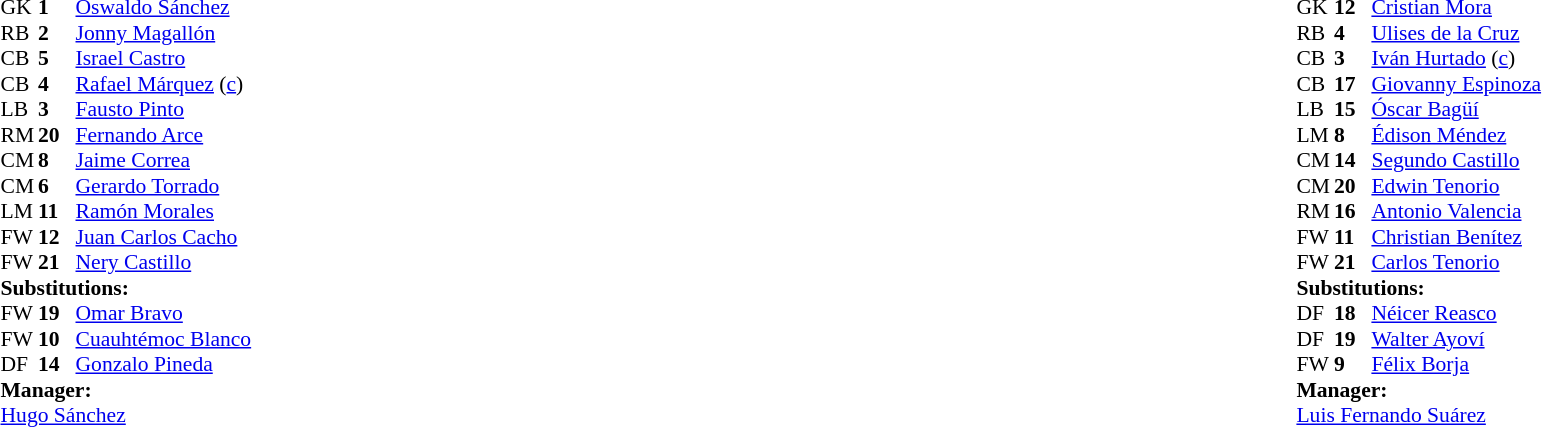<table width="100%">
<tr>
<td valign="top" width="50%"><br><table style="font-size: 90%" cellspacing="0" cellpadding="0">
<tr>
<th width=25></th>
<th width=25></th>
</tr>
<tr>
<td>GK</td>
<td><strong>1</strong></td>
<td><a href='#'>Oswaldo Sánchez</a></td>
</tr>
<tr>
<td>RB</td>
<td><strong>2</strong></td>
<td><a href='#'>Jonny Magallón</a></td>
</tr>
<tr>
<td>CB</td>
<td><strong>5</strong></td>
<td><a href='#'>Israel Castro</a></td>
</tr>
<tr>
<td>CB</td>
<td><strong>4</strong></td>
<td><a href='#'>Rafael Márquez</a> (<a href='#'>c</a>)</td>
</tr>
<tr>
<td>LB</td>
<td><strong>3</strong></td>
<td><a href='#'>Fausto Pinto</a></td>
</tr>
<tr>
<td>RM</td>
<td><strong>20</strong></td>
<td><a href='#'>Fernando Arce</a></td>
</tr>
<tr>
<td>CM</td>
<td><strong>8</strong></td>
<td><a href='#'>Jaime Correa</a></td>
</tr>
<tr>
<td>CM</td>
<td><strong>6</strong></td>
<td><a href='#'>Gerardo Torrado</a></td>
</tr>
<tr>
<td>LM</td>
<td><strong>11</strong></td>
<td><a href='#'>Ramón Morales</a></td>
<td></td>
<td></td>
</tr>
<tr>
<td>FW</td>
<td><strong>12</strong></td>
<td><a href='#'>Juan Carlos Cacho</a></td>
<td></td>
<td></td>
</tr>
<tr>
<td>FW</td>
<td><strong>21</strong></td>
<td><a href='#'>Nery Castillo</a></td>
<td></td>
<td></td>
</tr>
<tr>
<td colspan=3><strong>Substitutions:</strong></td>
</tr>
<tr>
<td>FW</td>
<td><strong>19</strong></td>
<td><a href='#'>Omar Bravo</a></td>
<td></td>
<td></td>
</tr>
<tr>
<td>FW</td>
<td><strong>10</strong></td>
<td><a href='#'>Cuauhtémoc Blanco</a></td>
<td></td>
<td></td>
</tr>
<tr>
<td>DF</td>
<td><strong>14</strong></td>
<td><a href='#'>Gonzalo Pineda</a></td>
<td></td>
<td></td>
</tr>
<tr>
<td colspan=3><strong>Manager:</strong></td>
</tr>
<tr>
<td colspan="4"><a href='#'>Hugo Sánchez</a></td>
</tr>
</table>
</td>
<td valign="top"></td>
<td valign="top" width="50%"><br><table style="font-size: 90%" cellspacing="0" cellpadding="0" align="center">
<tr>
<th width=25></th>
<th width=25></th>
</tr>
<tr>
<td>GK</td>
<td><strong>12</strong></td>
<td><a href='#'>Cristian Mora</a></td>
</tr>
<tr>
<td>RB</td>
<td><strong>4</strong></td>
<td><a href='#'>Ulises de la Cruz</a></td>
</tr>
<tr>
<td>CB</td>
<td><strong>3</strong></td>
<td><a href='#'>Iván Hurtado</a> (<a href='#'>c</a>)</td>
<td></td>
</tr>
<tr>
<td>CB</td>
<td><strong>17</strong></td>
<td><a href='#'>Giovanny Espinoza</a></td>
</tr>
<tr>
<td>LB</td>
<td><strong>15</strong></td>
<td><a href='#'>Óscar Bagüí</a></td>
<td></td>
<td></td>
</tr>
<tr>
<td>LM</td>
<td><strong>8</strong></td>
<td><a href='#'>Édison Méndez</a></td>
</tr>
<tr>
<td>CM</td>
<td><strong>14</strong></td>
<td><a href='#'>Segundo Castillo</a></td>
</tr>
<tr>
<td>CM</td>
<td><strong>20</strong></td>
<td><a href='#'>Edwin Tenorio</a></td>
<td></td>
<td></td>
</tr>
<tr>
<td>RM</td>
<td><strong>16</strong></td>
<td><a href='#'>Antonio Valencia</a></td>
</tr>
<tr>
<td>FW</td>
<td><strong>11</strong></td>
<td><a href='#'>Christian Benítez</a></td>
</tr>
<tr>
<td>FW</td>
<td><strong>21</strong></td>
<td><a href='#'>Carlos Tenorio</a></td>
<td></td>
<td></td>
</tr>
<tr>
<td colspan=3><strong>Substitutions:</strong></td>
</tr>
<tr>
<td>DF</td>
<td><strong>18</strong></td>
<td><a href='#'>Néicer Reasco</a></td>
<td></td>
<td></td>
</tr>
<tr>
<td>DF</td>
<td><strong>19</strong></td>
<td><a href='#'>Walter Ayoví</a></td>
<td></td>
<td></td>
</tr>
<tr>
<td>FW</td>
<td><strong>9</strong></td>
<td><a href='#'>Félix Borja</a></td>
<td></td>
<td></td>
</tr>
<tr>
<td colspan=3><strong>Manager:</strong></td>
</tr>
<tr>
<td colspan="4"> <a href='#'>Luis Fernando Suárez</a></td>
</tr>
</table>
</td>
</tr>
</table>
